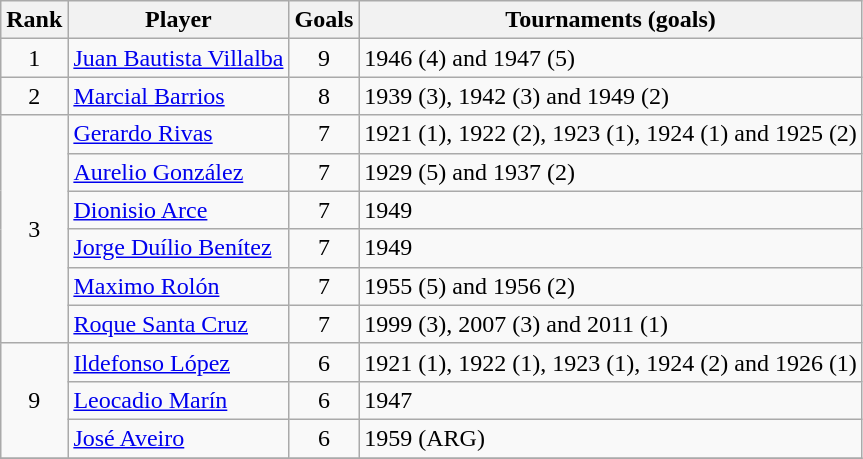<table class="wikitable" style="text-align: left;">
<tr>
<th>Rank</th>
<th>Player</th>
<th>Goals</th>
<th>Tournaments (goals)</th>
</tr>
<tr>
<td align=center>1</td>
<td><a href='#'>Juan Bautista Villalba</a></td>
<td align=center>9</td>
<td>1946 (4) and 1947 (5)</td>
</tr>
<tr>
<td align=center>2</td>
<td><a href='#'>Marcial Barrios</a></td>
<td align=center>8</td>
<td>1939 (3), 1942 (3) and 1949 (2)</td>
</tr>
<tr>
<td rowspan=6 align=center>3</td>
<td><a href='#'>Gerardo Rivas</a></td>
<td align=center>7</td>
<td>1921 (1), 1922 (2), 1923 (1), 1924 (1) and 1925 (2)</td>
</tr>
<tr>
<td><a href='#'>Aurelio González</a></td>
<td align=center>7</td>
<td>1929 (5) and 1937 (2)</td>
</tr>
<tr>
<td><a href='#'>Dionisio Arce</a></td>
<td align=center>7</td>
<td>1949</td>
</tr>
<tr>
<td><a href='#'>Jorge Duílio Benítez</a></td>
<td align=center>7</td>
<td>1949</td>
</tr>
<tr>
<td><a href='#'>Maximo Rolón</a></td>
<td align=center>7</td>
<td>1955 (5) and 1956 (2)</td>
</tr>
<tr>
<td><a href='#'>Roque Santa Cruz</a></td>
<td align=center>7</td>
<td>1999 (3), 2007 (3) and 2011 (1)</td>
</tr>
<tr>
<td rowspan=3 align=center>9</td>
<td><a href='#'>Ildefonso López</a></td>
<td align=center>6</td>
<td>1921 (1), 1922 (1), 1923 (1), 1924 (2) and 1926 (1)</td>
</tr>
<tr>
<td><a href='#'>Leocadio Marín</a></td>
<td align=center>6</td>
<td>1947</td>
</tr>
<tr>
<td><a href='#'>José Aveiro</a></td>
<td align=center>6</td>
<td>1959 (ARG)</td>
</tr>
<tr>
</tr>
</table>
